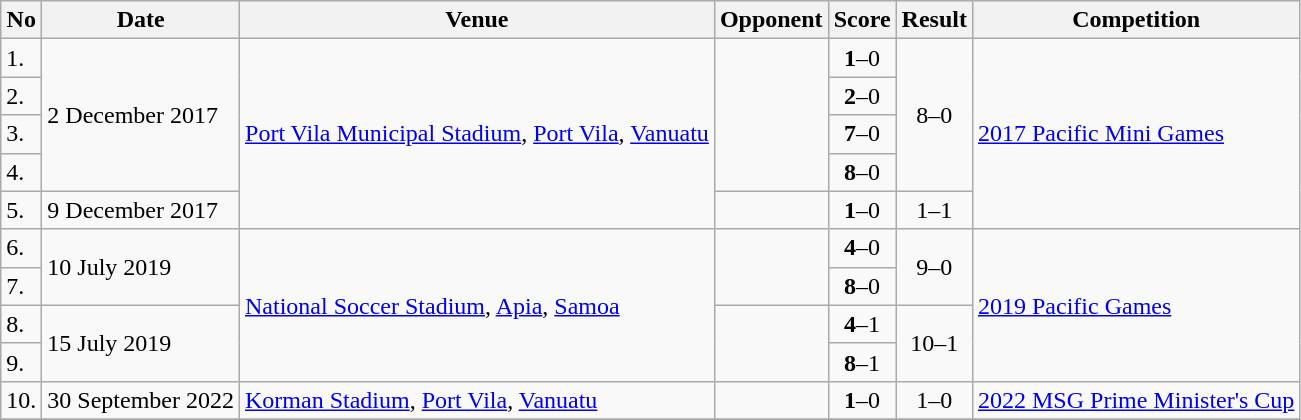<table class="wikitable" style="font-size:100%;">
<tr>
<th>No</th>
<th>Date</th>
<th>Venue</th>
<th>Opponent</th>
<th>Score</th>
<th>Result</th>
<th>Competition</th>
</tr>
<tr>
<td>1.</td>
<td rowspan="4">2 December 2017</td>
<td rowspan="5"><a href='#'>Port Vila Municipal Stadium</a>, <a href='#'>Port Vila</a>, <a href='#'>Vanuatu</a></td>
<td rowspan="4"></td>
<td align=center><strong>1</strong>–0</td>
<td rowspan="4" style="text-align:center">8–0</td>
<td rowspan="5"><a href='#'>2017 Pacific Mini Games</a></td>
</tr>
<tr>
<td>2.</td>
<td align=center><strong>2</strong>–0</td>
</tr>
<tr>
<td>3.</td>
<td align=center><strong>7</strong>–0</td>
</tr>
<tr>
<td>4.</td>
<td align=center><strong>8</strong>–0</td>
</tr>
<tr>
<td>5.</td>
<td>9 December 2017</td>
<td></td>
<td align=center><strong>1</strong>–0</td>
<td align=center>1–1</td>
</tr>
<tr>
<td>6.</td>
<td rowspan="2">10 July 2019</td>
<td rowspan="4"><a href='#'>National Soccer Stadium</a>, <a href='#'>Apia</a>, <a href='#'>Samoa</a></td>
<td rowspan="2"></td>
<td align=center><strong>4</strong>–0</td>
<td rowspan="2" style="text-align:center">9–0</td>
<td rowspan="4"><a href='#'>2019 Pacific Games</a></td>
</tr>
<tr>
<td>7.</td>
<td align=center><strong>8</strong>–0</td>
</tr>
<tr>
<td>8.</td>
<td rowspan="2">15 July 2019</td>
<td rowspan="2"></td>
<td align=center><strong>4</strong>–1</td>
<td rowspan="2" style="text-align:center">10–1</td>
</tr>
<tr>
<td>9.</td>
<td align=center><strong>8</strong>–1</td>
</tr>
<tr>
<td>10.</td>
<td>30 September 2022</td>
<td><a href='#'>Korman Stadium</a>, <a href='#'>Port Vila</a>, <a href='#'>Vanuatu</a></td>
<td></td>
<td align=center><strong>1</strong>–0</td>
<td align=center>1–0</td>
<td><a href='#'>2022 MSG Prime Minister's Cup</a></td>
</tr>
<tr>
</tr>
</table>
